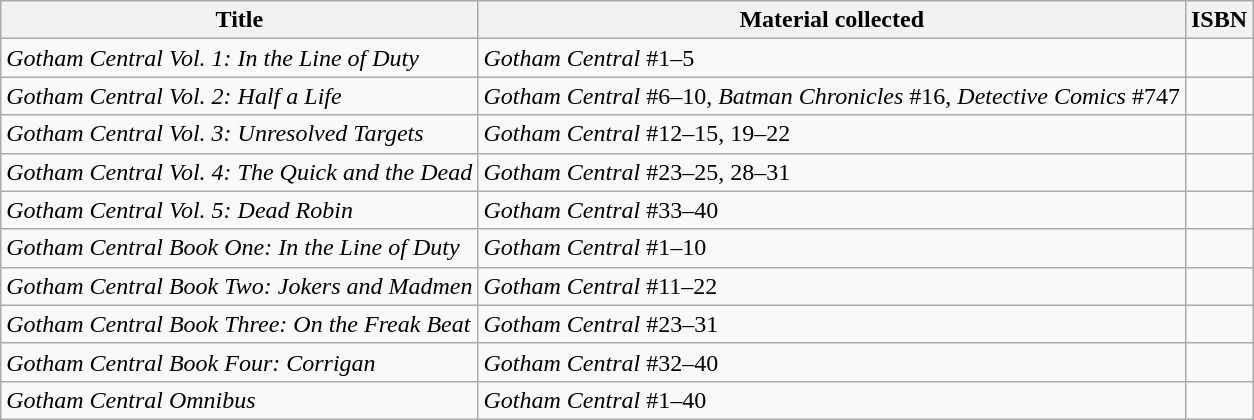<table class="wikitable sortable">
<tr>
<th>Title</th>
<th>Material collected</th>
<th>ISBN</th>
</tr>
<tr>
<td><em>Gotham Central Vol. 1: In the Line of Duty</em></td>
<td><em>Gotham Central</em> #1–5</td>
<td></td>
</tr>
<tr>
<td><em>Gotham Central Vol. 2: Half a Life</em></td>
<td><em>Gotham Central</em> #6–10, <em>Batman Chronicles</em> #16, <em>Detective Comics</em> #747</td>
<td></td>
</tr>
<tr>
<td><em>Gotham Central Vol. 3: Unresolved Targets</em></td>
<td><em>Gotham Central</em> #12–15, 19–22</td>
<td></td>
</tr>
<tr>
<td><em>Gotham Central Vol. 4: The Quick and the Dead</em></td>
<td><em>Gotham Central</em> #23–25, 28–31</td>
<td></td>
</tr>
<tr>
<td><em>Gotham Central Vol. 5: Dead Robin</em></td>
<td><em>Gotham Central</em> #33–40</td>
<td></td>
</tr>
<tr>
<td><em>Gotham Central Book One: In the Line of Duty</em></td>
<td><em>Gotham Central</em> #1–10</td>
<td></td>
</tr>
<tr>
<td><em>Gotham Central Book Two: Jokers and Madmen</em></td>
<td><em>Gotham Central</em> #11–22</td>
<td></td>
</tr>
<tr>
<td><em>Gotham Central Book Three: On the Freak Beat</em></td>
<td><em>Gotham Central</em> #23–31</td>
<td></td>
</tr>
<tr>
<td><em>Gotham Central Book Four: Corrigan</em></td>
<td><em>Gotham Central</em> #32–40</td>
<td></td>
</tr>
<tr>
<td><em>Gotham Central Omnibus</em></td>
<td><em>Gotham Central</em> #1–40</td>
<td></td>
</tr>
</table>
